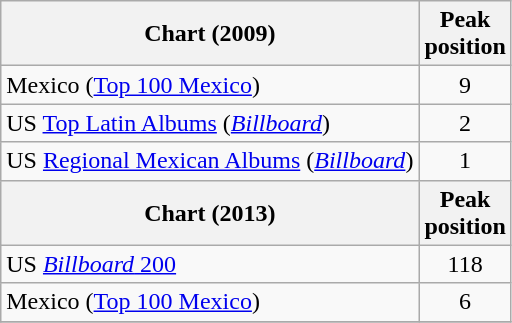<table class="wikitable sortable">
<tr>
<th>Chart (2009)</th>
<th>Peak<br>position</th>
</tr>
<tr>
<td>Mexico (<a href='#'>Top 100 Mexico</a>)</td>
<td style="text-align:center;">9</td>
</tr>
<tr>
<td>US <a href='#'>Top Latin Albums</a> (<em><a href='#'>Billboard</a></em>) </td>
<td style="text-align:center;">2</td>
</tr>
<tr>
<td>US <a href='#'>Regional Mexican Albums</a> (<em><a href='#'>Billboard</a></em>)</td>
<td style="text-align:center;">1</td>
</tr>
<tr>
<th>Chart (2013)</th>
<th>Peak<br>position</th>
</tr>
<tr>
<td>US <a href='#'><em>Billboard</em> 200</a></td>
<td style="text-align:center;">118</td>
</tr>
<tr>
<td>Mexico (<a href='#'>Top 100 Mexico</a>)</td>
<td style="text-align:center;">6</td>
</tr>
<tr>
</tr>
</table>
